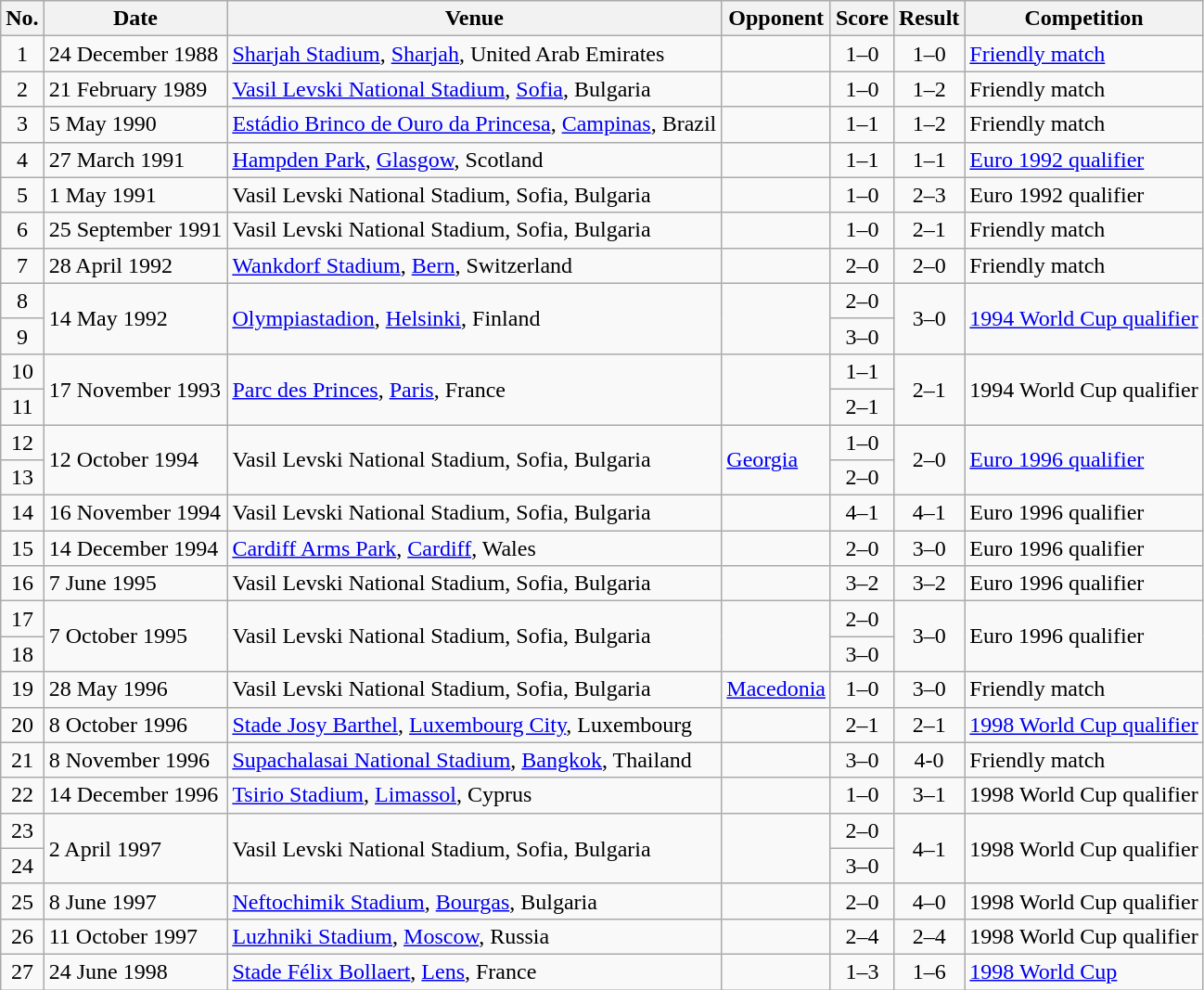<table class="wikitable sortable">
<tr>
<th scope="col">No.</th>
<th scope="col">Date</th>
<th scope="col">Venue</th>
<th scope="col">Opponent</th>
<th scope="col">Score</th>
<th scope="col">Result</th>
<th scope="col">Competition</th>
</tr>
<tr>
<td align="center">1</td>
<td>24 December 1988</td>
<td><a href='#'>Sharjah Stadium</a>, <a href='#'>Sharjah</a>, United Arab Emirates</td>
<td></td>
<td align="center">1–0</td>
<td align="center">1–0</td>
<td><a href='#'>Friendly match</a></td>
</tr>
<tr>
<td align="center">2</td>
<td>21 February 1989</td>
<td><a href='#'>Vasil Levski National Stadium</a>, <a href='#'>Sofia</a>, Bulgaria</td>
<td></td>
<td align="center">1–0</td>
<td align="center">1–2</td>
<td>Friendly match</td>
</tr>
<tr>
<td align="center">3</td>
<td>5 May 1990</td>
<td><a href='#'>Estádio Brinco de Ouro da Princesa</a>, <a href='#'>Campinas</a>, Brazil</td>
<td></td>
<td align="center">1–1</td>
<td align="center">1–2</td>
<td>Friendly match</td>
</tr>
<tr>
<td align="center">4</td>
<td>27 March 1991</td>
<td><a href='#'>Hampden Park</a>, <a href='#'>Glasgow</a>, Scotland</td>
<td></td>
<td align="center">1–1</td>
<td align="center">1–1</td>
<td><a href='#'>Euro 1992 qualifier</a></td>
</tr>
<tr>
<td align="center">5</td>
<td>1 May 1991</td>
<td>Vasil Levski National Stadium, Sofia, Bulgaria</td>
<td></td>
<td align="center">1–0</td>
<td align="center">2–3</td>
<td>Euro 1992 qualifier</td>
</tr>
<tr>
<td align="center">6</td>
<td>25 September 1991</td>
<td>Vasil Levski National Stadium, Sofia, Bulgaria</td>
<td></td>
<td align="center">1–0</td>
<td align="center">2–1</td>
<td>Friendly match</td>
</tr>
<tr>
<td align="center">7</td>
<td>28 April 1992</td>
<td><a href='#'>Wankdorf Stadium</a>, <a href='#'>Bern</a>, Switzerland</td>
<td></td>
<td align="center">2–0</td>
<td align="center">2–0</td>
<td>Friendly match</td>
</tr>
<tr>
<td align="center">8</td>
<td rowspan="2">14 May 1992</td>
<td rowspan="2"><a href='#'>Olympiastadion</a>, <a href='#'>Helsinki</a>, Finland</td>
<td rowspan="2"></td>
<td align="center">2–0</td>
<td rowspan="2" align="center">3–0</td>
<td rowspan="2"><a href='#'>1994 World Cup qualifier</a></td>
</tr>
<tr>
<td align="center">9</td>
<td align="center">3–0</td>
</tr>
<tr>
<td align="center">10</td>
<td rowspan="2">17 November 1993</td>
<td rowspan="2"><a href='#'>Parc des Princes</a>, <a href='#'>Paris</a>, France</td>
<td rowspan="2"></td>
<td align="center">1–1</td>
<td rowspan="2" align="center">2–1</td>
<td rowspan="2">1994 World Cup qualifier</td>
</tr>
<tr>
<td align="center">11</td>
<td align="center">2–1</td>
</tr>
<tr>
<td align="center">12</td>
<td rowspan="2">12 October 1994</td>
<td rowspan="2">Vasil Levski National Stadium, Sofia, Bulgaria</td>
<td rowspan="2"> <a href='#'>Georgia</a></td>
<td align="center">1–0</td>
<td rowspan="2" align="center">2–0</td>
<td rowspan="2"><a href='#'>Euro 1996 qualifier</a></td>
</tr>
<tr>
<td align="center">13</td>
<td align="center">2–0</td>
</tr>
<tr>
<td align="center">14</td>
<td>16 November 1994</td>
<td>Vasil Levski National Stadium, Sofia, Bulgaria</td>
<td></td>
<td align="center">4–1</td>
<td align="center">4–1</td>
<td>Euro 1996 qualifier</td>
</tr>
<tr>
<td align="center">15</td>
<td>14 December 1994</td>
<td><a href='#'>Cardiff Arms Park</a>, <a href='#'>Cardiff</a>, Wales</td>
<td></td>
<td align="center">2–0</td>
<td align="center">3–0</td>
<td>Euro 1996 qualifier</td>
</tr>
<tr>
<td align="center">16</td>
<td>7 June 1995</td>
<td>Vasil Levski National Stadium, Sofia, Bulgaria</td>
<td></td>
<td align="center">3–2</td>
<td align="center">3–2</td>
<td>Euro 1996 qualifier</td>
</tr>
<tr>
<td align="center">17</td>
<td rowspan="2">7 October 1995</td>
<td rowspan="2">Vasil Levski National Stadium, Sofia, Bulgaria</td>
<td rowspan="2"></td>
<td align="center">2–0</td>
<td rowspan="2" align="center">3–0</td>
<td rowspan="2">Euro 1996 qualifier</td>
</tr>
<tr>
<td align="center">18</td>
<td align="center">3–0</td>
</tr>
<tr>
<td align="center">19</td>
<td>28 May 1996</td>
<td>Vasil Levski National Stadium, Sofia, Bulgaria</td>
<td> <a href='#'>Macedonia</a></td>
<td align="center">1–0</td>
<td align="center">3–0</td>
<td>Friendly match</td>
</tr>
<tr>
<td align="center">20</td>
<td>8 October 1996</td>
<td><a href='#'>Stade Josy Barthel</a>, <a href='#'>Luxembourg City</a>, Luxembourg</td>
<td></td>
<td align="center">2–1</td>
<td align="center">2–1</td>
<td><a href='#'>1998 World Cup qualifier</a></td>
</tr>
<tr>
<td align="center">21</td>
<td>8 November 1996</td>
<td><a href='#'>Supachalasai National Stadium</a>, <a href='#'>Bangkok</a>, Thailand</td>
<td></td>
<td align="center">3–0</td>
<td align="center">4-0</td>
<td>Friendly match</td>
</tr>
<tr>
<td align="center">22</td>
<td>14 December 1996</td>
<td><a href='#'>Tsirio Stadium</a>, <a href='#'>Limassol</a>, Cyprus</td>
<td></td>
<td align="center">1–0</td>
<td align="center">3–1</td>
<td>1998 World Cup qualifier</td>
</tr>
<tr>
<td align="center">23</td>
<td rowspan="2">2 April 1997</td>
<td rowspan="2">Vasil Levski National Stadium, Sofia, Bulgaria</td>
<td rowspan="2"></td>
<td align="center">2–0</td>
<td rowspan="2" align="center">4–1</td>
<td rowspan="2">1998 World Cup qualifier</td>
</tr>
<tr>
<td align="center">24</td>
<td align="center">3–0</td>
</tr>
<tr>
<td align="center">25</td>
<td>8 June 1997</td>
<td><a href='#'>Neftochimik Stadium</a>, <a href='#'>Bourgas</a>, Bulgaria</td>
<td></td>
<td align="center">2–0</td>
<td align="center">4–0</td>
<td>1998 World Cup qualifier</td>
</tr>
<tr>
<td align="center">26</td>
<td>11 October 1997</td>
<td><a href='#'>Luzhniki Stadium</a>, <a href='#'>Moscow</a>, Russia</td>
<td></td>
<td align="center">2–4</td>
<td align="center">2–4</td>
<td>1998 World Cup qualifier</td>
</tr>
<tr>
<td align="center">27</td>
<td>24 June 1998</td>
<td><a href='#'>Stade Félix Bollaert</a>, <a href='#'>Lens</a>, France</td>
<td></td>
<td align="center">1–3</td>
<td align="center">1–6</td>
<td><a href='#'>1998 World Cup</a></td>
</tr>
</table>
